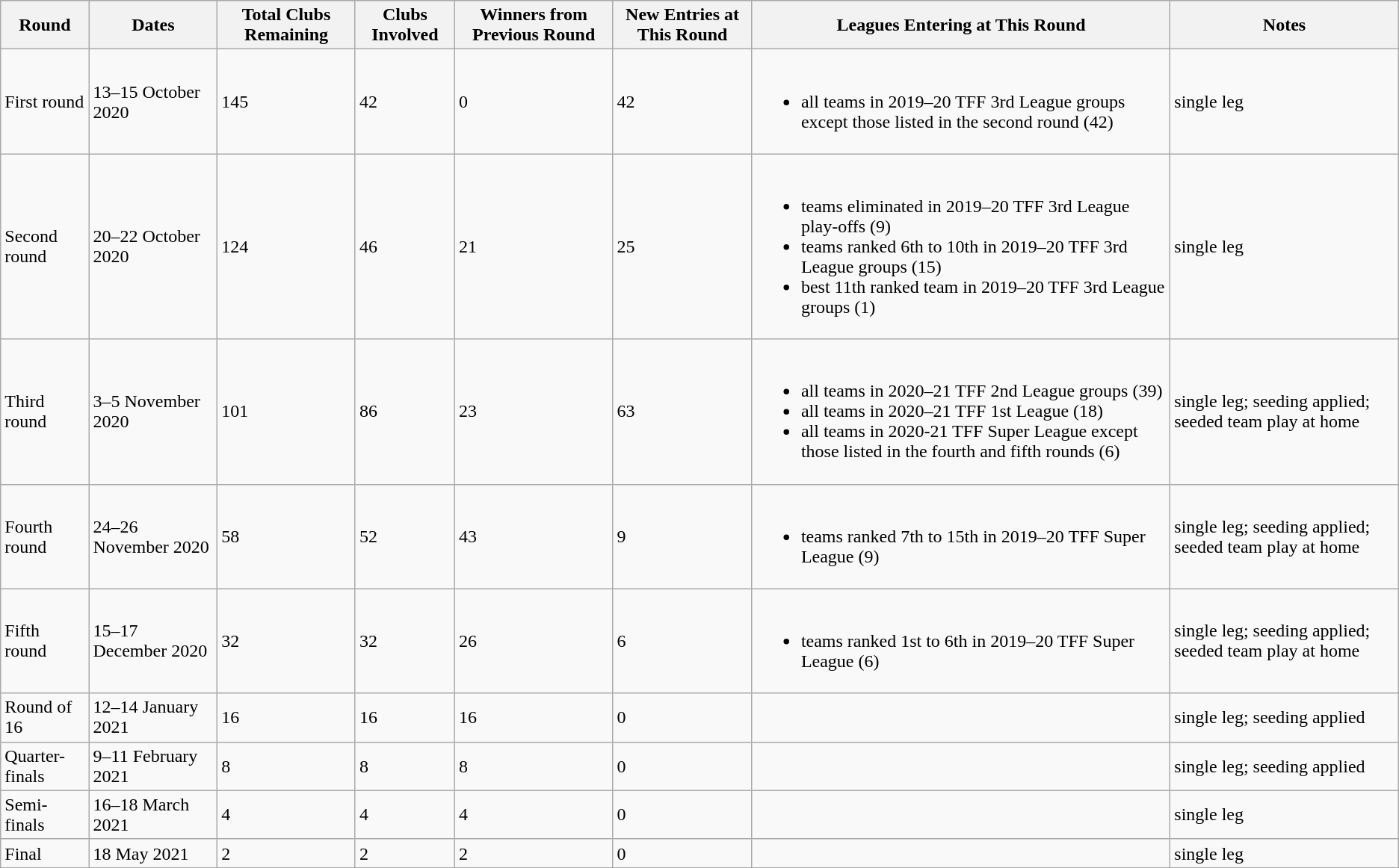<table class="wikitable">
<tr>
<th>Round</th>
<th>Dates</th>
<th>Total Clubs Remaining</th>
<th>Clubs Involved</th>
<th>Winners from Previous Round</th>
<th>New Entries at This Round</th>
<th>Leagues Entering at This Round</th>
<th>Notes</th>
</tr>
<tr>
<td>First round</td>
<td>13–15 October 2020</td>
<td>145</td>
<td>42</td>
<td>0</td>
<td>42</td>
<td><br><ul><li>all teams in 2019–20 TFF 3rd League groups except those listed in the second round (42)</li></ul></td>
<td>single leg</td>
</tr>
<tr>
<td>Second round</td>
<td>20–22 October 2020</td>
<td>124</td>
<td>46</td>
<td>21</td>
<td>25</td>
<td><br><ul><li>teams eliminated in 2019–20 TFF 3rd League play-offs (9)</li><li>teams ranked 6th to 10th in 2019–20 TFF 3rd League groups (15)</li><li>best 11th ranked team in 2019–20 TFF 3rd League groups (1)</li></ul></td>
<td>single leg</td>
</tr>
<tr>
<td>Third round</td>
<td>3–5 November 2020</td>
<td>101</td>
<td>86</td>
<td>23</td>
<td>63</td>
<td><br><ul><li>all teams in 2020–21 TFF 2nd League groups (39)</li><li>all teams in 2020–21 TFF 1st League (18)</li><li>all teams in 2020-21 TFF Super League except those listed in the fourth and fifth rounds (6)</li></ul></td>
<td>single leg; seeding applied; seeded team play at home</td>
</tr>
<tr>
<td>Fourth round</td>
<td>24–26 November 2020</td>
<td>58</td>
<td>52</td>
<td>43</td>
<td>9</td>
<td><br><ul><li>teams ranked 7th to 15th in 2019–20 TFF Super League (9)</li></ul></td>
<td>single leg; seeding applied; seeded team play at home</td>
</tr>
<tr>
<td>Fifth round</td>
<td>15–17 December 2020</td>
<td>32</td>
<td>32</td>
<td>26</td>
<td>6</td>
<td><br><ul><li>teams ranked 1st to 6th in 2019–20 TFF Super League (6)</li></ul></td>
<td>single leg; seeding applied; seeded team play at home</td>
</tr>
<tr>
<td>Round of 16</td>
<td>12–14 January 2021</td>
<td>16</td>
<td>16</td>
<td>16</td>
<td>0</td>
<td></td>
<td>single leg; seeding applied</td>
</tr>
<tr>
<td>Quarter-finals</td>
<td>9–11 February 2021</td>
<td>8</td>
<td>8</td>
<td>8</td>
<td>0</td>
<td></td>
<td>single leg; seeding applied</td>
</tr>
<tr>
<td>Semi-finals</td>
<td>16–18 March 2021</td>
<td>4</td>
<td>4</td>
<td>4</td>
<td>0</td>
<td></td>
<td>single leg</td>
</tr>
<tr>
<td>Final</td>
<td>18 May 2021</td>
<td>2</td>
<td>2</td>
<td>2</td>
<td>0</td>
<td></td>
<td>single leg</td>
</tr>
</table>
